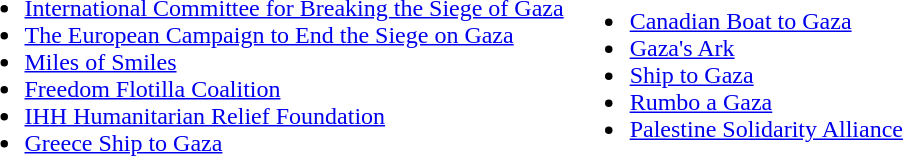<table border="0">
<tr>
<td><br><ul><li><a href='#'>International Committee for Breaking the Siege of Gaza</a></li><li><a href='#'>The European Campaign to End the Siege on Gaza</a></li><li><a href='#'>Miles of Smiles</a></li><li><a href='#'>Freedom Flotilla Coalition</a></li><li><a href='#'>IHH Humanitarian Relief Foundation</a></li><li><a href='#'>Greece Ship to Gaza</a></li></ul></td>
<td><br><ul><li><a href='#'>Canadian Boat to Gaza</a></li><li><a href='#'>Gaza's Ark</a></li><li><a href='#'>Ship to Gaza</a></li><li><a href='#'>Rumbo a Gaza</a></li><li><a href='#'>Palestine Solidarity Alliance</a></li></ul></td>
</tr>
</table>
